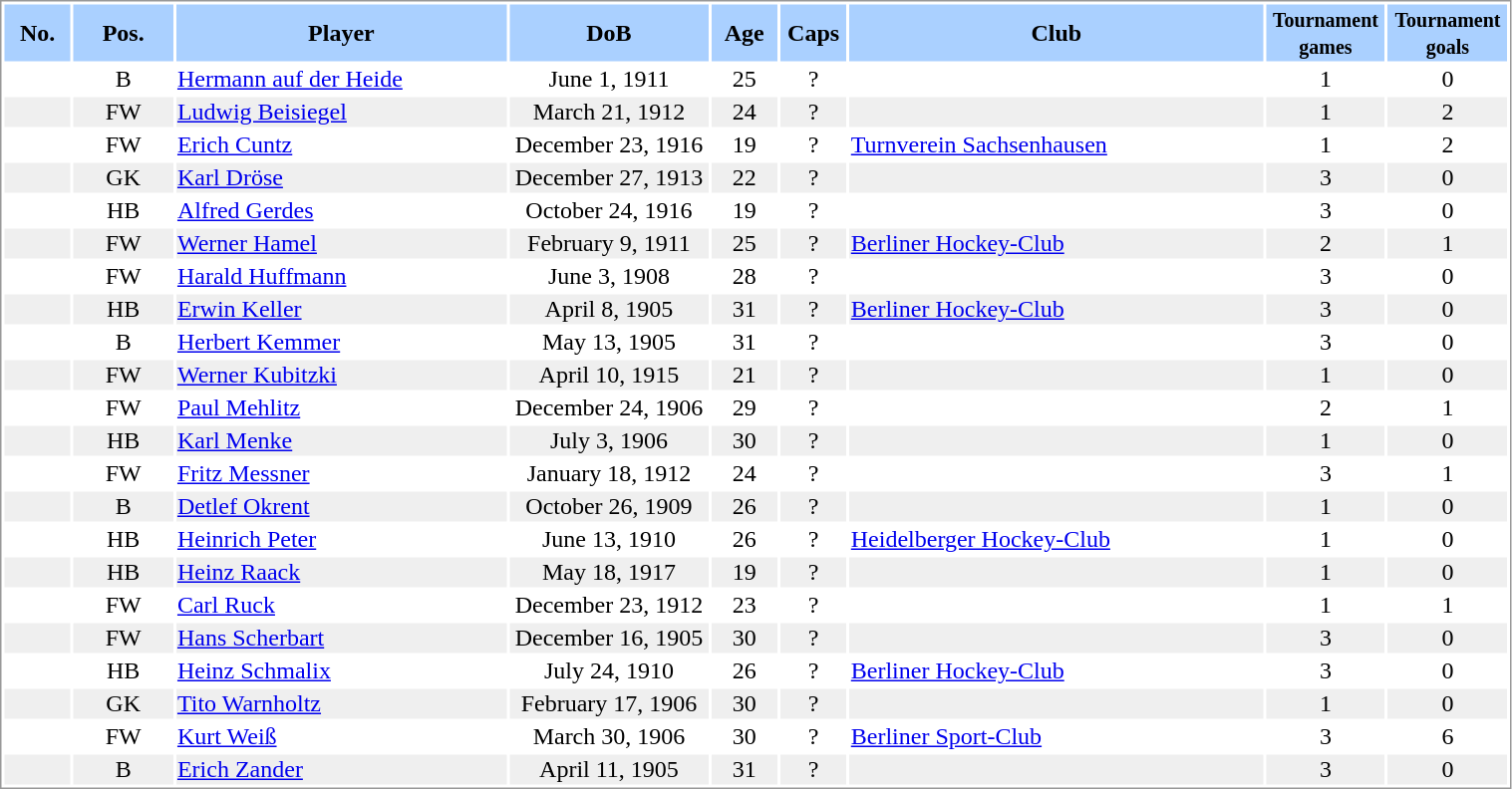<table border="0" width="80%" style="border: 1px solid #999; background-color:#FFFFFF; text-align:center">
<tr align="center" bgcolor="#AAD0FF">
<th width=4%>No.</th>
<th width=6%>Pos.</th>
<th width=20%>Player</th>
<th width=12%>DoB</th>
<th width=4%>Age</th>
<th width=4%>Caps</th>
<th width=25%>Club</th>
<th width=6%><small>Tournament<br>games</small></th>
<th width=6%><small>Tournament<br>goals</small></th>
</tr>
<tr>
<td></td>
<td>B</td>
<td align="left"><a href='#'>Hermann auf der Heide</a></td>
<td>June 1, 1911</td>
<td>25</td>
<td>?</td>
<td align="left"></td>
<td>1</td>
<td>0</td>
</tr>
<tr bgcolor="#EFEFEF">
<td></td>
<td>FW</td>
<td align="left"><a href='#'>Ludwig Beisiegel</a></td>
<td>March 21, 1912</td>
<td>24</td>
<td>?</td>
<td align="left"></td>
<td>1</td>
<td>2</td>
</tr>
<tr>
<td></td>
<td>FW</td>
<td align="left"><a href='#'>Erich Cuntz</a></td>
<td>December 23, 1916</td>
<td>19</td>
<td>?</td>
<td align="left"> <a href='#'>Turnverein Sachsenhausen</a></td>
<td>1</td>
<td>2</td>
</tr>
<tr bgcolor="#EFEFEF">
<td></td>
<td>GK</td>
<td align="left"><a href='#'>Karl Dröse</a></td>
<td>December 27, 1913</td>
<td>22</td>
<td>?</td>
<td align="left"></td>
<td>3</td>
<td>0</td>
</tr>
<tr>
<td></td>
<td>HB</td>
<td align="left"><a href='#'>Alfred Gerdes</a></td>
<td>October 24, 1916</td>
<td>19</td>
<td>?</td>
<td align="left"></td>
<td>3</td>
<td>0</td>
</tr>
<tr bgcolor="#EFEFEF">
<td></td>
<td>FW</td>
<td align="left"><a href='#'>Werner Hamel</a></td>
<td>February 9, 1911</td>
<td>25</td>
<td>?</td>
<td align="left"> <a href='#'>Berliner Hockey-Club</a></td>
<td>2</td>
<td>1</td>
</tr>
<tr>
<td></td>
<td>FW</td>
<td align="left"><a href='#'>Harald Huffmann</a></td>
<td>June 3, 1908</td>
<td>28</td>
<td>?</td>
<td align="left"></td>
<td>3</td>
<td>0</td>
</tr>
<tr bgcolor="#EFEFEF">
<td></td>
<td>HB</td>
<td align="left"><a href='#'>Erwin Keller</a></td>
<td>April 8, 1905</td>
<td>31</td>
<td>?</td>
<td align="left"> <a href='#'>Berliner Hockey-Club</a></td>
<td>3</td>
<td>0</td>
</tr>
<tr>
<td></td>
<td>B</td>
<td align="left"><a href='#'>Herbert Kemmer</a></td>
<td>May 13, 1905</td>
<td>31</td>
<td>?</td>
<td align="left"></td>
<td>3</td>
<td>0</td>
</tr>
<tr bgcolor="#EFEFEF">
<td></td>
<td>FW</td>
<td align="left"><a href='#'>Werner Kubitzki</a></td>
<td>April 10, 1915</td>
<td>21</td>
<td>?</td>
<td align="left"></td>
<td>1</td>
<td>0</td>
</tr>
<tr>
<td></td>
<td>FW</td>
<td align="left"><a href='#'>Paul Mehlitz</a></td>
<td>December 24, 1906</td>
<td>29</td>
<td>?</td>
<td align="left"></td>
<td>2</td>
<td>1</td>
</tr>
<tr bgcolor="#EFEFEF">
<td></td>
<td>HB</td>
<td align="left"><a href='#'>Karl Menke</a></td>
<td>July 3, 1906</td>
<td>30</td>
<td>?</td>
<td align="left"></td>
<td>1</td>
<td>0</td>
</tr>
<tr>
<td></td>
<td>FW</td>
<td align="left"><a href='#'>Fritz Messner</a></td>
<td>January 18, 1912</td>
<td>24</td>
<td>?</td>
<td align="left"></td>
<td>3</td>
<td>1</td>
</tr>
<tr bgcolor="#EFEFEF">
<td></td>
<td>B</td>
<td align="left"><a href='#'>Detlef Okrent</a></td>
<td>October 26, 1909</td>
<td>26</td>
<td>?</td>
<td align="left"></td>
<td>1</td>
<td>0</td>
</tr>
<tr>
<td></td>
<td>HB</td>
<td align="left"><a href='#'>Heinrich Peter</a></td>
<td>June 13, 1910</td>
<td>26</td>
<td>?</td>
<td align="left"> <a href='#'>Heidelberger Hockey-Club</a></td>
<td>1</td>
<td>0</td>
</tr>
<tr bgcolor="#EFEFEF">
<td></td>
<td>HB</td>
<td align="left"><a href='#'>Heinz Raack</a></td>
<td>May 18, 1917</td>
<td>19</td>
<td>?</td>
<td align="left"></td>
<td>1</td>
<td>0</td>
</tr>
<tr>
<td></td>
<td>FW</td>
<td align="left"><a href='#'>Carl Ruck</a></td>
<td>December 23, 1912</td>
<td>23</td>
<td>?</td>
<td align="left"></td>
<td>1</td>
<td>1</td>
</tr>
<tr bgcolor="#EFEFEF">
<td></td>
<td>FW</td>
<td align="left"><a href='#'>Hans Scherbart</a></td>
<td>December 16, 1905</td>
<td>30</td>
<td>?</td>
<td align="left"></td>
<td>3</td>
<td>0</td>
</tr>
<tr>
<td></td>
<td>HB</td>
<td align="left"><a href='#'>Heinz Schmalix</a></td>
<td>July 24, 1910</td>
<td>26</td>
<td>?</td>
<td align="left"> <a href='#'>Berliner Hockey-Club</a></td>
<td>3</td>
<td>0</td>
</tr>
<tr bgcolor="#EFEFEF">
<td></td>
<td>GK</td>
<td align="left"><a href='#'>Tito Warnholtz</a></td>
<td>February 17, 1906</td>
<td>30</td>
<td>?</td>
<td align="left"></td>
<td>1</td>
<td>0</td>
</tr>
<tr>
<td></td>
<td>FW</td>
<td align="left"><a href='#'>Kurt Weiß</a></td>
<td>March 30, 1906</td>
<td>30</td>
<td>?</td>
<td align="left"> <a href='#'>Berliner Sport-Club</a></td>
<td>3</td>
<td>6</td>
</tr>
<tr bgcolor="#EFEFEF">
<td></td>
<td>B</td>
<td align="left"><a href='#'>Erich Zander</a></td>
<td>April 11, 1905</td>
<td>31</td>
<td>?</td>
<td align="left"></td>
<td>3</td>
<td>0</td>
</tr>
</table>
